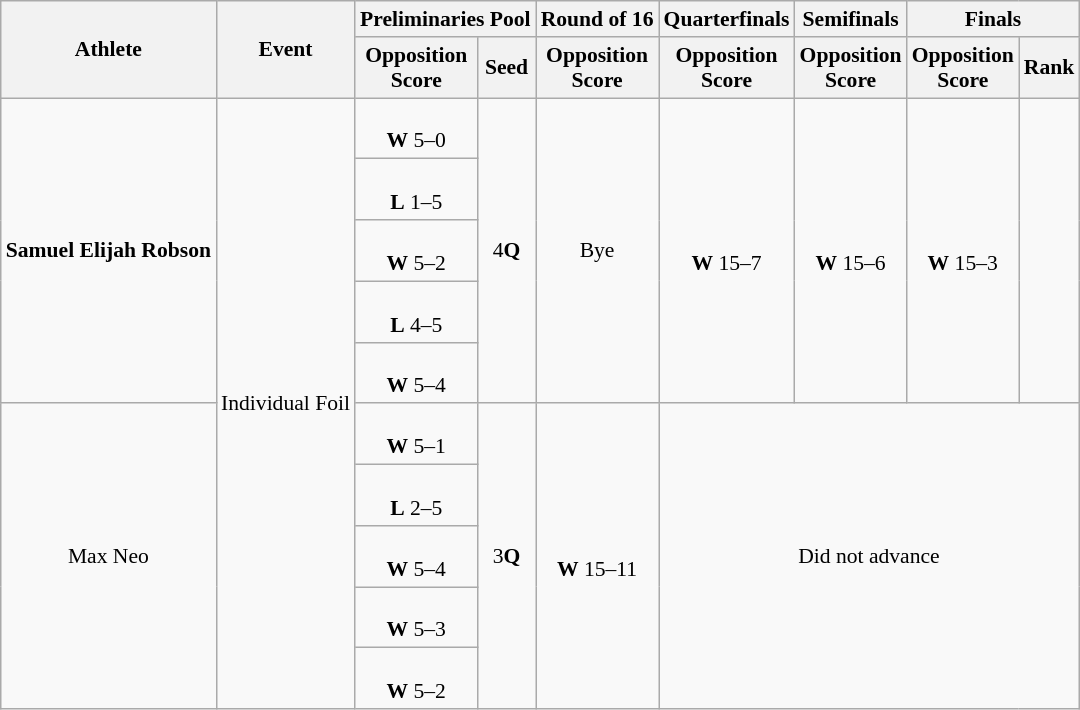<table class="wikitable" style="font-size:90%">
<tr>
<th rowspan="2">Athlete</th>
<th rowspan="2">Event</th>
<th colspan="2">Preliminaries Pool</th>
<th>Round of 16</th>
<th>Quarterfinals</th>
<th>Semifinals</th>
<th colspan="2">Finals</th>
</tr>
<tr>
<th>Opposition<br>Score</th>
<th>Seed</th>
<th>Opposition<br>Score</th>
<th>Opposition<br>Score</th>
<th>Opposition<br>Score</th>
<th>Opposition<br>Score</th>
<th>Rank</th>
</tr>
<tr align="center">
<td rowspan="5"><strong>Samuel Elijah Robson</strong></td>
<td rowspan="10">Individual Foil</td>
<td><br><strong>W</strong> 5–0</td>
<td rowspan="5">4<strong>Q</strong></td>
<td rowspan="5">Bye</td>
<td rowspan="5"><br><strong>W</strong> 15–7</td>
<td rowspan="5"><br><strong>W</strong> 15–6</td>
<td rowspan="5"><br><strong>W</strong> 15–3</td>
<td rowspan="5"></td>
</tr>
<tr align="center">
<td><br><strong>L</strong> 1–5</td>
</tr>
<tr align="center">
<td><br><strong>W</strong> 5–2</td>
</tr>
<tr align="center">
<td><br><strong>L</strong> 4–5</td>
</tr>
<tr align="center">
<td><br><strong>W</strong> 5–4</td>
</tr>
<tr align="center">
<td rowspan="5">Max Neo</td>
<td><br><strong>W</strong> 5–1</td>
<td rowspan="5">3<strong>Q</strong></td>
<td rowspan="5"><br><strong>W</strong> 15–11</td>
<td colspan="4" rowspan="5">Did not advance</td>
</tr>
<tr align="center">
<td><br><strong>L</strong> 2–5</td>
</tr>
<tr align="center">
<td><br><strong>W</strong> 5–4</td>
</tr>
<tr align="center">
<td><br><strong>W</strong> 5–3</td>
</tr>
<tr align="center">
<td><br><strong>W</strong> 5–2</td>
</tr>
</table>
